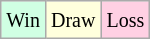<table class="wikitable">
<tr>
<td style="background-color: #d0ffe3;"><small>Win</small></td>
<td style="background-color: #ffffdd;"><small>Draw</small></td>
<td style="background-color: #ffd0e3;"><small>Loss</small></td>
</tr>
</table>
